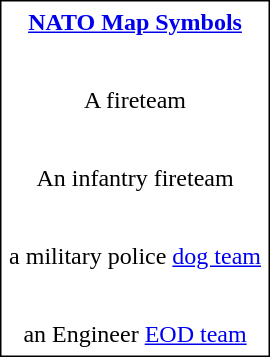<table class="floatright" style="border:1px solid black; background:white;float: right;text-align: center" cellpadding="3">
<tr>
<th><a href='#'>NATO Map Symbols</a></th>
</tr>
<tr>
<td><br></td>
</tr>
<tr>
<td>A fireteam</td>
</tr>
<tr>
<td><br></td>
</tr>
<tr>
<td>An infantry fireteam</td>
</tr>
<tr>
<td><br></td>
</tr>
<tr>
<td>a military police <a href='#'>dog team</a></td>
</tr>
<tr>
<td><br></td>
</tr>
<tr>
<td>an Engineer <a href='#'>EOD team</a></td>
</tr>
</table>
